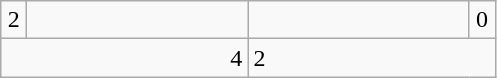<table class=wikitable>
<tr>
<td align=center width=10>2</td>
<td align=center width=140></td>
<td align="center" width="140"></td>
<td align="center" width="10">0</td>
</tr>
<tr>
<td colspan=2 align=right>4</td>
<td colspan="2">2</td>
</tr>
</table>
